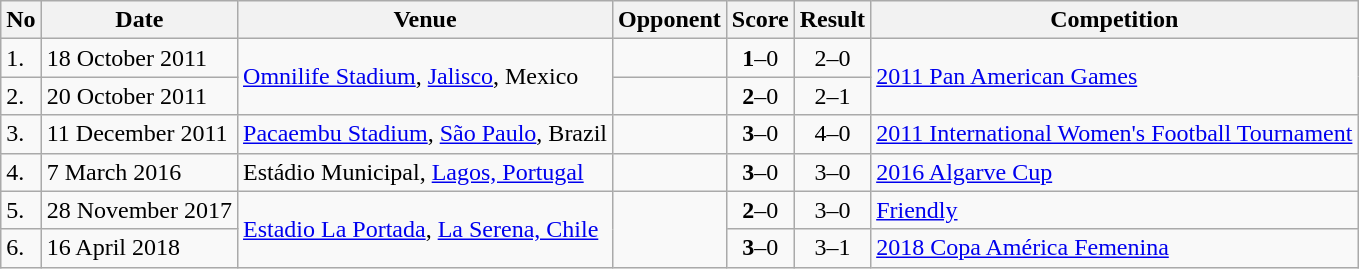<table class="wikitable collapsible sortable">
<tr>
<th>No</th>
<th>Date</th>
<th>Venue</th>
<th>Opponent</th>
<th>Score</th>
<th>Result</th>
<th>Competition</th>
</tr>
<tr>
<td>1.</td>
<td>18 October 2011</td>
<td rowspan="2"><a href='#'>Omnilife Stadium</a>, <a href='#'>Jalisco</a>, Mexico</td>
<td></td>
<td align=center><strong>1</strong>–0</td>
<td align=center>2–0</td>
<td rowspan="2"><a href='#'>2011 Pan American Games</a></td>
</tr>
<tr>
<td>2.</td>
<td>20 October 2011</td>
<td></td>
<td align=center><strong>2</strong>–0</td>
<td align=center>2–1</td>
</tr>
<tr>
<td>3.</td>
<td>11 December 2011</td>
<td><a href='#'>Pacaembu Stadium</a>, <a href='#'>São Paulo</a>, Brazil</td>
<td></td>
<td align=center><strong>3</strong>–0</td>
<td align=center>4–0</td>
<td><a href='#'>2011 International Women's Football Tournament</a></td>
</tr>
<tr>
<td>4.</td>
<td>7 March 2016</td>
<td>Estádio Municipal, <a href='#'>Lagos, Portugal</a></td>
<td></td>
<td align=center><strong>3</strong>–0</td>
<td align=center>3–0</td>
<td><a href='#'>2016 Algarve Cup</a></td>
</tr>
<tr>
<td>5.</td>
<td>28 November 2017</td>
<td rowspan="2"><a href='#'>Estadio La Portada</a>, <a href='#'>La Serena, Chile</a></td>
<td rowspan="2"></td>
<td align=center><strong>2</strong>–0</td>
<td align=center>3–0</td>
<td><a href='#'>Friendly</a></td>
</tr>
<tr>
<td>6.</td>
<td>16 April 2018</td>
<td align=center><strong>3</strong>–0</td>
<td align=center>3–1</td>
<td><a href='#'>2018 Copa América Femenina</a></td>
</tr>
</table>
